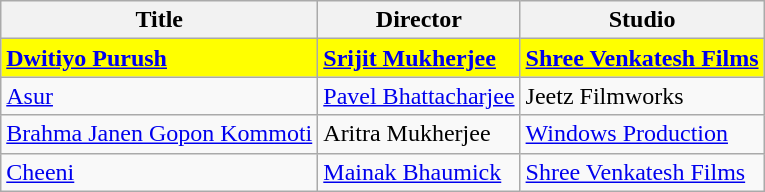<table class="wikitable">
<tr>
<th>Title</th>
<th>Director</th>
<th>Studio</th>
</tr>
<tr>
<td style="background:#FFFF00"><strong><a href='#'>Dwitiyo Purush</a></strong></td>
<td style="background:#FFFF00"><a href='#'><strong>Srijit Mukherjee</strong></a></td>
<td style="background:#FFFF00"><strong><a href='#'>Shree Venkatesh Films</a></strong></td>
</tr>
<tr>
<td><a href='#'>Asur</a></td>
<td><a href='#'>Pavel Bhattacharjee</a></td>
<td>Jeetz Filmworks</td>
</tr>
<tr>
<td><a href='#'>Brahma Janen Gopon Kommoti</a></td>
<td>Aritra Mukherjee</td>
<td><a href='#'>Windows Production</a></td>
</tr>
<tr>
<td><a href='#'>Cheeni</a></td>
<td><a href='#'>Mainak Bhaumick</a></td>
<td><a href='#'>Shree Venkatesh Films</a></td>
</tr>
</table>
